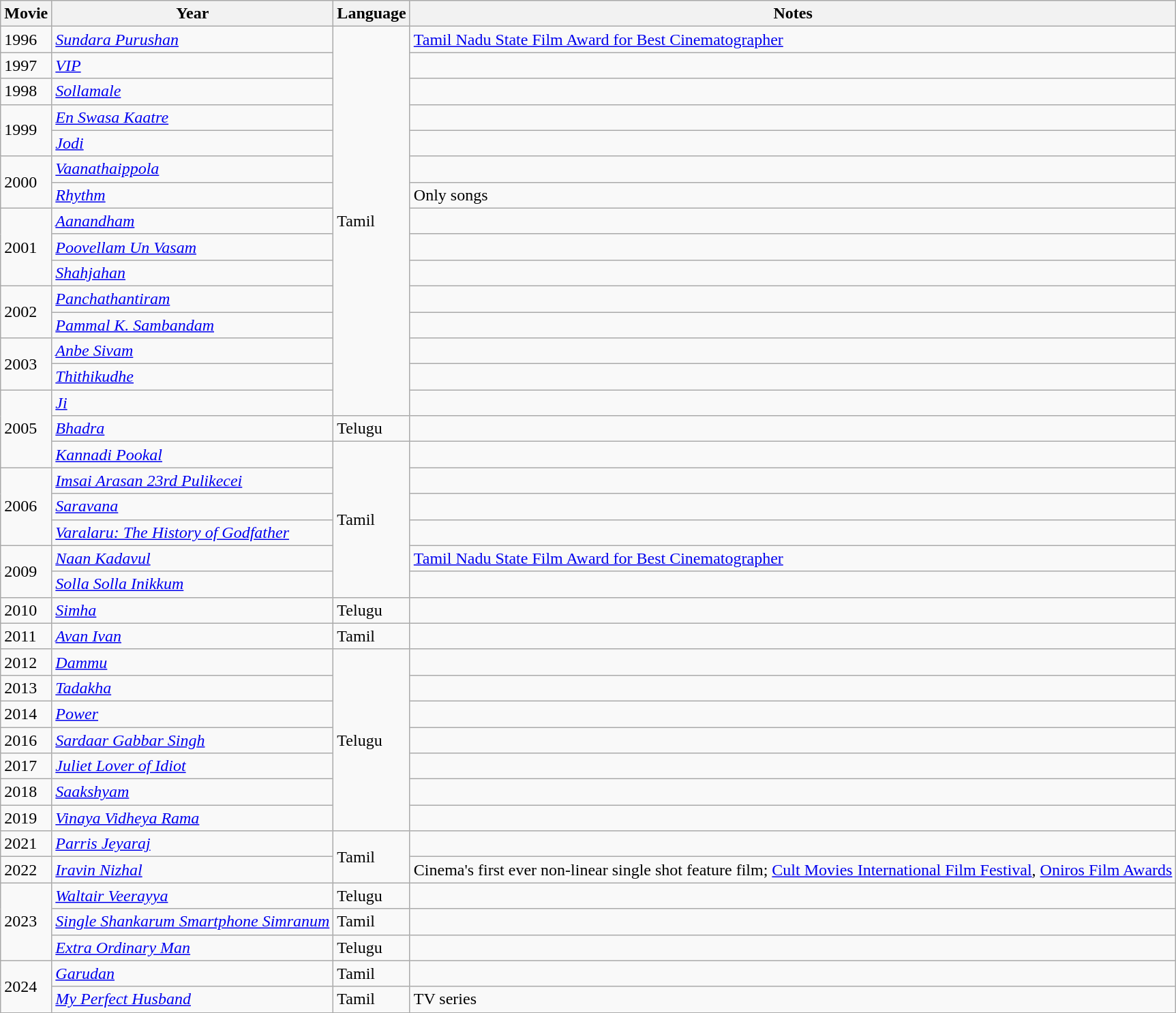<table class="wikitable">
<tr>
<th>Movie</th>
<th>Year</th>
<th>Language</th>
<th>Notes</th>
</tr>
<tr>
<td>1996</td>
<td><em><a href='#'>Sundara Purushan</a></em></td>
<td rowspan="15">Tamil</td>
<td><a href='#'>Tamil Nadu State Film Award for Best Cinematographer</a></td>
</tr>
<tr>
<td>1997</td>
<td><em><a href='#'>VIP</a></em></td>
<td></td>
</tr>
<tr>
<td>1998</td>
<td><em><a href='#'>Sollamale</a></em></td>
<td></td>
</tr>
<tr>
<td rowspan="2">1999</td>
<td><em><a href='#'>En Swasa Kaatre</a></em></td>
<td></td>
</tr>
<tr>
<td><em><a href='#'>Jodi</a></em></td>
<td></td>
</tr>
<tr>
<td rowspan="2">2000</td>
<td><em><a href='#'>Vaanathaippola</a></em></td>
<td></td>
</tr>
<tr>
<td><em><a href='#'>Rhythm</a></em></td>
<td>Only songs</td>
</tr>
<tr>
<td rowspan="3">2001</td>
<td><em><a href='#'>Aanandham</a></em></td>
<td></td>
</tr>
<tr>
<td><em><a href='#'>Poovellam Un Vasam</a></em></td>
<td></td>
</tr>
<tr>
<td><em><a href='#'>Shahjahan</a></em></td>
<td></td>
</tr>
<tr>
<td rowspan="2">2002</td>
<td><em><a href='#'>Panchathantiram</a></em></td>
<td></td>
</tr>
<tr>
<td><em><a href='#'>Pammal K. Sambandam</a></em></td>
<td></td>
</tr>
<tr>
<td rowspan="2">2003</td>
<td><em><a href='#'>Anbe Sivam</a></em></td>
<td></td>
</tr>
<tr>
<td><em><a href='#'>Thithikudhe</a></em></td>
<td></td>
</tr>
<tr>
<td rowspan="3">2005</td>
<td><em><a href='#'>Ji</a></em></td>
<td></td>
</tr>
<tr>
<td><em><a href='#'>Bhadra</a></em></td>
<td>Telugu</td>
<td></td>
</tr>
<tr>
<td><em><a href='#'>Kannadi Pookal</a></em></td>
<td rowspan="6">Tamil</td>
<td></td>
</tr>
<tr>
<td rowspan="3">2006</td>
<td><em><a href='#'>Imsai Arasan 23rd Pulikecei</a></em></td>
<td></td>
</tr>
<tr>
<td><em><a href='#'>Saravana</a></em></td>
<td></td>
</tr>
<tr>
<td><em><a href='#'>Varalaru: The History of Godfather</a></em></td>
<td></td>
</tr>
<tr>
<td rowspan="2">2009</td>
<td><em><a href='#'>Naan Kadavul</a></em></td>
<td><a href='#'>Tamil Nadu State Film Award for Best Cinematographer</a></td>
</tr>
<tr>
<td><em><a href='#'>Solla Solla Inikkum</a></em></td>
<td></td>
</tr>
<tr>
<td>2010</td>
<td><em><a href='#'>Simha</a></em></td>
<td>Telugu</td>
<td></td>
</tr>
<tr>
<td>2011</td>
<td><em><a href='#'>Avan Ivan</a></em></td>
<td>Tamil</td>
<td></td>
</tr>
<tr>
<td>2012</td>
<td><em><a href='#'>Dammu</a></em></td>
<td rowspan="7">Telugu</td>
<td></td>
</tr>
<tr>
<td>2013</td>
<td><em><a href='#'>Tadakha</a></em></td>
<td></td>
</tr>
<tr>
<td>2014</td>
<td><em><a href='#'>Power</a></em></td>
<td></td>
</tr>
<tr>
<td>2016</td>
<td><em><a href='#'>Sardaar Gabbar Singh</a></em></td>
<td></td>
</tr>
<tr>
<td>2017</td>
<td><em><a href='#'>Juliet Lover of Idiot</a></em></td>
<td></td>
</tr>
<tr>
<td>2018</td>
<td><em><a href='#'>Saakshyam</a></em></td>
<td></td>
</tr>
<tr>
<td>2019</td>
<td><em><a href='#'>Vinaya Vidheya Rama</a></em></td>
<td></td>
</tr>
<tr>
<td>2021</td>
<td><em><a href='#'>Parris Jeyaraj</a></em></td>
<td rowspan="2">Tamil</td>
<td></td>
</tr>
<tr>
<td>2022</td>
<td><em><a href='#'>Iravin Nizhal</a></em></td>
<td>Cinema's first ever non-linear single shot feature film; <a href='#'>Cult Movies International Film Festival</a>, <a href='#'>Oniros Film Awards</a></td>
</tr>
<tr>
<td rowspan="3">2023</td>
<td><em><a href='#'>Waltair Veerayya</a></em></td>
<td>Telugu</td>
<td></td>
</tr>
<tr>
<td><em><a href='#'>Single Shankarum Smartphone Simranum</a></em></td>
<td>Tamil</td>
<td></td>
</tr>
<tr>
<td><em><a href='#'>Extra Ordinary Man</a></em></td>
<td>Telugu</td>
<td></td>
</tr>
<tr>
<td rowspan="2">2024</td>
<td><em><a href='#'>Garudan</a></em></td>
<td>Tamil</td>
<td></td>
</tr>
<tr>
<td><em><a href='#'>My Perfect Husband</a></em></td>
<td>Tamil</td>
<td>TV series</td>
</tr>
<tr>
</tr>
</table>
